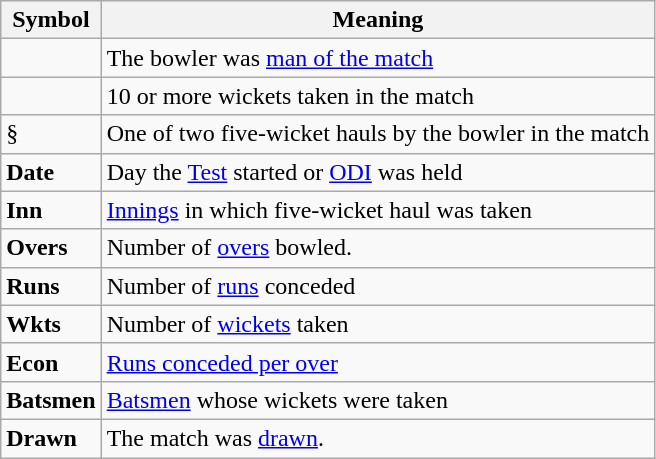<table class="wikitable" border="1">
<tr>
<th>Symbol</th>
<th>Meaning</th>
</tr>
<tr>
<td></td>
<td>The bowler was <a href='#'>man of the match</a></td>
</tr>
<tr>
<td></td>
<td>10 or more wickets taken in the match</td>
</tr>
<tr>
<td>§</td>
<td>One of two five-wicket hauls by the bowler in the match</td>
</tr>
<tr>
<td><strong>Date</strong></td>
<td>Day the <a href='#'>Test</a> started or <a href='#'>ODI</a> was held</td>
</tr>
<tr>
<td><strong>Inn</strong></td>
<td><a href='#'>Innings</a> in which five-wicket haul was taken</td>
</tr>
<tr>
<td><strong>Overs</strong></td>
<td>Number of <a href='#'>overs</a> bowled.</td>
</tr>
<tr>
<td><strong>Runs</strong></td>
<td>Number of <a href='#'>runs</a> conceded</td>
</tr>
<tr>
<td><strong>Wkts</strong></td>
<td>Number of <a href='#'>wickets</a> taken</td>
</tr>
<tr>
<td><strong>Econ</strong></td>
<td><a href='#'>Runs conceded per over</a></td>
</tr>
<tr>
<td><strong>Batsmen</strong></td>
<td><a href='#'>Batsmen</a> whose wickets were taken</td>
</tr>
<tr>
<td><strong>Drawn</strong></td>
<td>The match was <a href='#'>drawn</a>.</td>
</tr>
</table>
